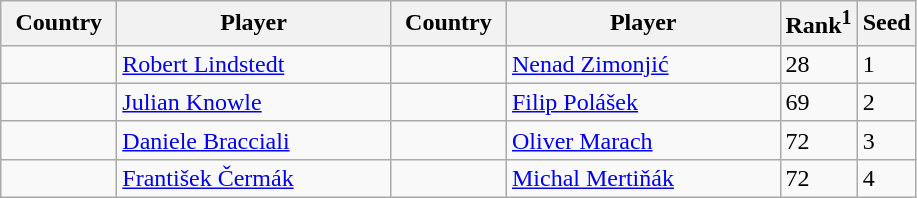<table class="sortable wikitable">
<tr>
<th width="70">Country</th>
<th width="175">Player</th>
<th width="70">Country</th>
<th width="175">Player</th>
<th>Rank<sup>1</sup></th>
<th>Seed</th>
</tr>
<tr>
<td></td>
<td><a href='#'>Robert Lindstedt</a></td>
<td></td>
<td><a href='#'>Nenad Zimonjić</a></td>
<td>28</td>
<td>1</td>
</tr>
<tr>
<td></td>
<td><a href='#'>Julian Knowle</a></td>
<td></td>
<td><a href='#'>Filip Polášek</a></td>
<td>69</td>
<td>2</td>
</tr>
<tr>
<td></td>
<td><a href='#'>Daniele Bracciali</a></td>
<td></td>
<td><a href='#'>Oliver Marach</a></td>
<td>72</td>
<td>3</td>
</tr>
<tr>
<td></td>
<td><a href='#'>František Čermák</a></td>
<td></td>
<td><a href='#'>Michal Mertiňák</a></td>
<td>72</td>
<td>4</td>
</tr>
</table>
